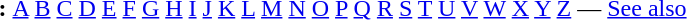<table id="toc" border="0">
<tr>
<th>:</th>
<td><a href='#'>A</a> <a href='#'>B</a> <a href='#'>C</a> <a href='#'>D</a> <a href='#'>E</a> <a href='#'>F</a> <a href='#'>G</a> <a href='#'>H</a> <a href='#'>I</a> <a href='#'>J</a> <a href='#'>K</a> <a href='#'>L</a> <a href='#'>M</a> <a href='#'>N</a> <a href='#'>O</a> <a href='#'>P</a> <a href='#'>Q</a> <a href='#'>R</a> <a href='#'>S</a> <a href='#'>T</a> <a href='#'>U</a> <a href='#'>V</a> <a href='#'>W</a> <a href='#'>X</a> <a href='#'>Y</a>  <a href='#'>Z</a> — <a href='#'>See also</a></td>
</tr>
</table>
